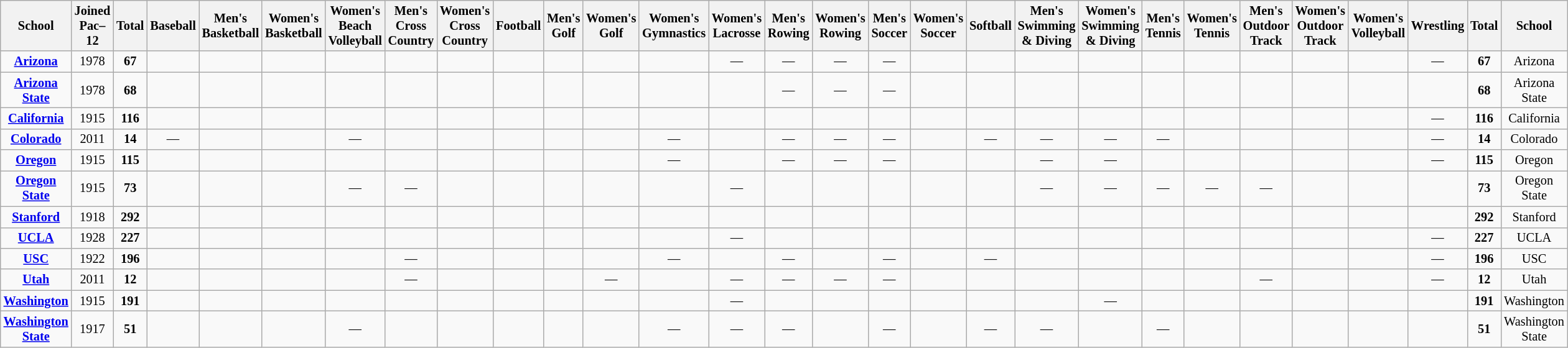<table class="wikitable sortable" style="text-align: center; font-size:85%;">
<tr>
<th>School</th>
<th>Joined Pac–12</th>
<th>Total</th>
<th>Baseball</th>
<th>Men's<br>Basketball</th>
<th>Women's<br>Basketball</th>
<th>Women's<br>Beach Volleyball</th>
<th>Men's<br>Cross Country</th>
<th>Women's<br>Cross Country</th>
<th>Football</th>
<th>Men's<br>Golf</th>
<th>Women's<br>Golf</th>
<th>Women's<br>Gymnastics</th>
<th>Women's<br>Lacrosse</th>
<th>Men's<br>Rowing</th>
<th>Women's<br>Rowing</th>
<th>Men's<br>Soccer</th>
<th>Women's<br>Soccer</th>
<th>Softball</th>
<th>Men's<br>Swimming & Diving</th>
<th>Women's<br>Swimming & Diving</th>
<th>Men's<br>Tennis</th>
<th>Women's<br>Tennis</th>
<th>Men's<br>Outdoor Track</th>
<th>Women's<br>Outdoor Track</th>
<th>Women's<br>Volleyball</th>
<th>Wrestling</th>
<th>Total</th>
<th>School</th>
</tr>
<tr>
<td><strong><a href='#'>Arizona</a></strong></td>
<td>1978</td>
<td> <strong>67</strong></td>
<td> </td>
<td> </td>
<td> </td>
<td> </td>
<td> </td>
<td> </td>
<td></td>
<td> </td>
<td> </td>
<td> </td>
<td>—</td>
<td>—</td>
<td>—</td>
<td>—</td>
<td></td>
<td></td>
<td></td>
<td></td>
<td></td>
<td></td>
<td> </td>
<td> </td>
<td> </td>
<td> —</td>
<td> <strong>67</strong></td>
<td>Arizona</td>
</tr>
<tr>
<td><strong><a href='#'>Arizona State</a></strong></td>
<td>1978</td>
<td> <strong>68</strong></td>
<td> </td>
<td> </td>
<td> </td>
<td> </td>
<td></td>
<td> </td>
<td></td>
<td> </td>
<td> </td>
<td> </td>
<td></td>
<td>—</td>
<td>—</td>
<td>—</td>
<td></td>
<td></td>
<td></td>
<td></td>
<td></td>
<td></td>
<td> </td>
<td> </td>
<td> </td>
<td> </td>
<td> <strong>68</strong></td>
<td>Arizona State</td>
</tr>
<tr>
<td><strong><a href='#'>California</a></strong></td>
<td>1915</td>
<td> <strong>116</strong></td>
<td> </td>
<td> </td>
<td> </td>
<td> </td>
<td></td>
<td> </td>
<td></td>
<td> </td>
<td> </td>
<td> </td>
<td></td>
<td></td>
<td></td>
<td></td>
<td></td>
<td></td>
<td></td>
<td></td>
<td></td>
<td></td>
<td> </td>
<td> </td>
<td> </td>
<td> —</td>
<td> <strong>116</strong></td>
<td>California</td>
</tr>
<tr>
<td><strong><a href='#'>Colorado</a></strong></td>
<td>2011</td>
<td> <strong>14</strong></td>
<td>   —</td>
<td> </td>
<td> </td>
<td> —</td>
<td></td>
<td> </td>
<td></td>
<td> </td>
<td> </td>
<td> —</td>
<td></td>
<td>—</td>
<td>—</td>
<td>—</td>
<td></td>
<td>—</td>
<td>—</td>
<td>—</td>
<td>—</td>
<td></td>
<td> </td>
<td> </td>
<td> </td>
<td> —</td>
<td> <strong>14</strong></td>
<td>Colorado</td>
</tr>
<tr>
<td><strong><a href='#'>Oregon</a></strong></td>
<td>1915</td>
<td> <strong>115</strong></td>
<td> </td>
<td> </td>
<td> </td>
<td> </td>
<td></td>
<td> </td>
<td></td>
<td> </td>
<td> </td>
<td> —</td>
<td></td>
<td>—</td>
<td>—</td>
<td>—</td>
<td></td>
<td></td>
<td>—</td>
<td>—</td>
<td></td>
<td></td>
<td> </td>
<td> </td>
<td> </td>
<td> —</td>
<td> <strong>115</strong></td>
<td>Oregon</td>
</tr>
<tr>
<td><strong><a href='#'>Oregon State</a></strong></td>
<td>1915</td>
<td> <strong>73</strong></td>
<td> </td>
<td> </td>
<td> </td>
<td> —</td>
<td> —</td>
<td> </td>
<td></td>
<td> </td>
<td> </td>
<td> </td>
<td>—</td>
<td></td>
<td></td>
<td></td>
<td></td>
<td></td>
<td>—</td>
<td>—</td>
<td>—</td>
<td>—</td>
<td> —</td>
<td> </td>
<td> </td>
<td> </td>
<td> <strong>73</strong></td>
<td>Oregon State</td>
</tr>
<tr>
<td><strong><a href='#'>Stanford</a></strong></td>
<td>1918</td>
<td><strong>292</strong></td>
<td> </td>
<td> </td>
<td></td>
<td> </td>
<td></td>
<td> </td>
<td></td>
<td> </td>
<td></td>
<td> </td>
<td></td>
<td></td>
<td></td>
<td></td>
<td></td>
<td></td>
<td></td>
<td></td>
<td></td>
<td></td>
<td> </td>
<td> </td>
<td> </td>
<td> </td>
<td><strong>292</strong></td>
<td>Stanford</td>
</tr>
<tr>
<td><strong><a href='#'>UCLA</a></strong></td>
<td>1928</td>
<td><strong>227</strong></td>
<td> </td>
<td> </td>
<td> </td>
<td> </td>
<td></td>
<td> </td>
<td></td>
<td> </td>
<td> </td>
<td> </td>
<td>—</td>
<td></td>
<td></td>
<td></td>
<td></td>
<td></td>
<td></td>
<td></td>
<td></td>
<td></td>
<td> </td>
<td> </td>
<td> </td>
<td> —</td>
<td><strong>227</strong></td>
<td>UCLA</td>
</tr>
<tr>
<td><strong><a href='#'>USC</a></strong></td>
<td>1922</td>
<td> <strong>196</strong></td>
<td> </td>
<td> </td>
<td> </td>
<td> </td>
<td>—</td>
<td> </td>
<td></td>
<td> </td>
<td> </td>
<td> —</td>
<td></td>
<td>—</td>
<td></td>
<td>—</td>
<td></td>
<td>—</td>
<td></td>
<td></td>
<td></td>
<td></td>
<td> </td>
<td> </td>
<td> </td>
<td> —</td>
<td> <strong>196</strong></td>
<td>USC</td>
</tr>
<tr>
<td><strong><a href='#'>Utah</a></strong></td>
<td>2011</td>
<td> <strong>12</strong></td>
<td> </td>
<td> </td>
<td> </td>
<td></td>
<td>—</td>
<td> </td>
<td></td>
<td> </td>
<td> —</td>
<td> </td>
<td>—</td>
<td>—</td>
<td>—</td>
<td>—</td>
<td></td>
<td></td>
<td></td>
<td></td>
<td></td>
<td></td>
<td> —</td>
<td> </td>
<td> </td>
<td> —</td>
<td> <strong>12</strong></td>
<td>Utah</td>
</tr>
<tr>
<td><strong><a href='#'>Washington</a></strong></td>
<td>1915</td>
<td><strong>191</strong></td>
<td> </td>
<td> </td>
<td> </td>
<td></td>
<td></td>
<td></td>
<td></td>
<td> </td>
<td> </td>
<td> </td>
<td>—</td>
<td></td>
<td></td>
<td></td>
<td></td>
<td></td>
<td></td>
<td>—</td>
<td></td>
<td></td>
<td> </td>
<td> </td>
<td> </td>
<td></td>
<td><strong>191</strong></td>
<td>Washington</td>
</tr>
<tr>
<td><strong><a href='#'>Washington State</a></strong></td>
<td>1917</td>
<td> <strong>51</strong></td>
<td> </td>
<td> </td>
<td> </td>
<td> —</td>
<td></td>
<td> </td>
<td></td>
<td> </td>
<td> </td>
<td> —</td>
<td>—</td>
<td>—</td>
<td></td>
<td>—</td>
<td></td>
<td>—</td>
<td>—</td>
<td></td>
<td>—</td>
<td></td>
<td> </td>
<td> </td>
<td> </td>
<td> </td>
<td> <strong>51</strong></td>
<td>Washington State</td>
</tr>
</table>
